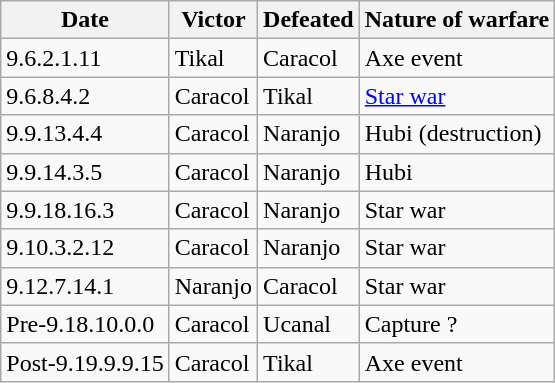<table class="wikitable">
<tr>
<th>Date</th>
<th>Victor</th>
<th>Defeated</th>
<th>Nature of warfare</th>
</tr>
<tr>
<td>9.6.2.1.11</td>
<td>Tikal</td>
<td>Caracol</td>
<td>Axe event</td>
</tr>
<tr>
<td>9.6.8.4.2</td>
<td>Caracol</td>
<td>Tikal</td>
<td><a href='#'>Star war</a></td>
</tr>
<tr>
<td>9.9.13.4.4</td>
<td>Caracol</td>
<td>Naranjo</td>
<td>Hubi (destruction)</td>
</tr>
<tr>
<td>9.9.14.3.5</td>
<td>Caracol</td>
<td>Naranjo</td>
<td>Hubi</td>
</tr>
<tr>
<td>9.9.18.16.3</td>
<td>Caracol</td>
<td>Naranjo</td>
<td>Star war</td>
</tr>
<tr>
<td>9.10.3.2.12</td>
<td>Caracol</td>
<td>Naranjo</td>
<td>Star war</td>
</tr>
<tr>
<td>9.12.7.14.1</td>
<td>Naranjo</td>
<td>Caracol</td>
<td>Star war</td>
</tr>
<tr>
<td>Pre-9.18.10.0.0</td>
<td>Caracol</td>
<td>Ucanal</td>
<td>Capture ?</td>
</tr>
<tr>
<td>Post-9.19.9.9.15</td>
<td>Caracol</td>
<td>Tikal</td>
<td>Axe event</td>
</tr>
</table>
